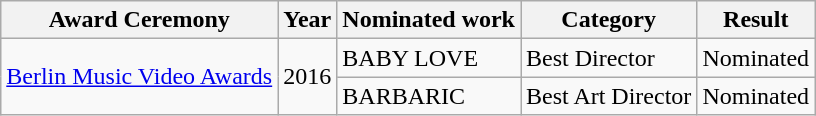<table class="wikitable">
<tr>
<th>Award Ceremony</th>
<th>Year</th>
<th>Nominated work</th>
<th>Category</th>
<th>Result</th>
</tr>
<tr>
<td rowspan="2"><a href='#'>Berlin Music Video Awards</a></td>
<td rowspan="2">2016</td>
<td>BABY LOVE</td>
<td>Best Director</td>
<td>Nominated</td>
</tr>
<tr>
<td>BARBARIC</td>
<td>Best Art Director</td>
<td>Nominated</td>
</tr>
</table>
